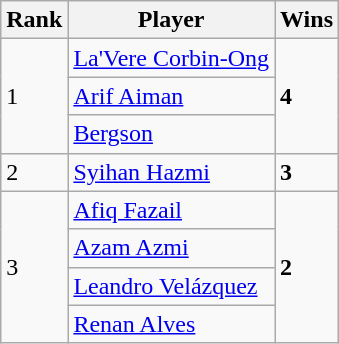<table class="wikitable">
<tr>
<th>Rank</th>
<th>Player</th>
<th>Wins</th>
</tr>
<tr>
<td rowspan="3">1</td>
<td> <a href='#'>La'Vere Corbin-Ong</a></td>
<td rowspan="3"><strong>4</strong></td>
</tr>
<tr>
<td> <a href='#'>Arif Aiman</a></td>
</tr>
<tr>
<td> <a href='#'>Bergson</a></td>
</tr>
<tr>
<td>2</td>
<td> <a href='#'>Syihan Hazmi</a></td>
<td><strong>3</strong></td>
</tr>
<tr>
<td rowspan="4">3</td>
<td> <a href='#'>Afiq Fazail</a></td>
<td rowspan="4"><strong>2</strong></td>
</tr>
<tr>
<td> <a href='#'>Azam Azmi</a></td>
</tr>
<tr>
<td> <a href='#'>Leandro Velázquez</a></td>
</tr>
<tr>
<td> <a href='#'>Renan Alves</a></td>
</tr>
</table>
